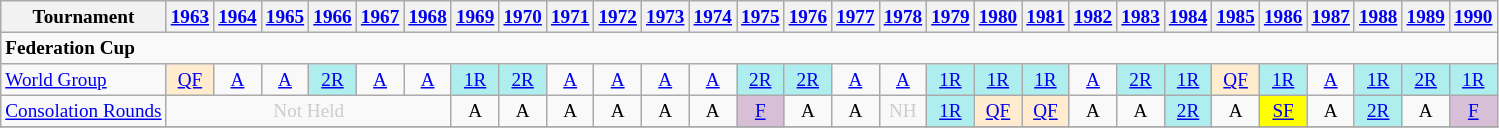<table class=wikitable style=text-align:center;font-size:80%>
<tr>
<th>Tournament</th>
<th><a href='#'>1963</a></th>
<th><a href='#'>1964</a></th>
<th><a href='#'>1965</a></th>
<th><a href='#'>1966</a></th>
<th><a href='#'>1967</a></th>
<th><a href='#'>1968</a></th>
<th><a href='#'>1969</a></th>
<th><a href='#'>1970</a></th>
<th><a href='#'>1971</a></th>
<th><a href='#'>1972</a></th>
<th><a href='#'>1973</a></th>
<th><a href='#'>1974</a></th>
<th><a href='#'>1975</a></th>
<th><a href='#'>1976</a></th>
<th><a href='#'>1977</a></th>
<th><a href='#'>1978</a></th>
<th><a href='#'>1979</a></th>
<th><a href='#'>1980</a></th>
<th><a href='#'>1981</a></th>
<th><a href='#'>1982</a></th>
<th><a href='#'>1983</a></th>
<th><a href='#'>1984</a></th>
<th><a href='#'>1985</a></th>
<th><a href='#'>1986</a></th>
<th><a href='#'>1987</a></th>
<th><a href='#'>1988</a></th>
<th><a href='#'>1989</a></th>
<th><a href='#'>1990</a></th>
</tr>
<tr>
<td colspan=40 align=left><strong>Federation Cup</strong></td>
</tr>
<tr>
<td align=left><a href='#'>World Group</a></td>
<td bgcolor=ffebcd><a href='#'>QF</a></td>
<td><a href='#'>A</a></td>
<td><a href='#'>A</a></td>
<td bgcolor=afeeee><a href='#'>2R</a></td>
<td><a href='#'>A</a></td>
<td><a href='#'>A</a></td>
<td bgcolor=afeeee><a href='#'>1R</a></td>
<td bgcolor=afeeee><a href='#'>2R</a></td>
<td><a href='#'>A</a></td>
<td><a href='#'>A</a></td>
<td><a href='#'>A</a></td>
<td><a href='#'>A</a></td>
<td bgcolor=afeeee><a href='#'>2R</a></td>
<td bgcolor=afeeee><a href='#'>2R</a></td>
<td><a href='#'>A</a></td>
<td><a href='#'>A</a></td>
<td bgcolor=afeeee><a href='#'>1R</a></td>
<td bgcolor=afeeee><a href='#'>1R</a></td>
<td bgcolor=afeeee><a href='#'>1R</a></td>
<td><a href='#'>A</a></td>
<td bgcolor=afeeee><a href='#'>2R</a></td>
<td bgcolor=afeeee><a href='#'>1R</a></td>
<td bgcolor=ffebcd><a href='#'>QF</a></td>
<td bgcolor=afeeee><a href='#'>1R</a></td>
<td><a href='#'>A</a></td>
<td bgcolor=afeeee><a href='#'>1R</a></td>
<td bgcolor=afeeee><a href='#'>2R</a></td>
<td bgcolor=afeeee><a href='#'>1R</a></td>
</tr>
<tr>
<td align=left><a href='#'>Consolation Rounds</a></td>
<td colspan=6 style=color:#ccc>Not Held</td>
<td>A</td>
<td>A</td>
<td>A</td>
<td>A</td>
<td>A</td>
<td>A</td>
<td bgcolor=thistle><a href='#'>F</a></td>
<td>A</td>
<td>A</td>
<td style=color:#ccc>NH</td>
<td bgcolor=afeeee><a href='#'>1R</a></td>
<td bgcolor=ffebcd><a href='#'>QF</a></td>
<td bgcolor=ffebcd><a href='#'>QF</a></td>
<td>A</td>
<td>A</td>
<td bgcolor=afeeee><a href='#'>2R</a></td>
<td>A</td>
<td bgcolor=yellow><a href='#'>SF</a></td>
<td>A</td>
<td bgcolor=afeeee><a href='#'>2R</a></td>
<td>A</td>
<td bgcolor=thistle><a href='#'>F</a></td>
</tr>
<tr>
</tr>
</table>
